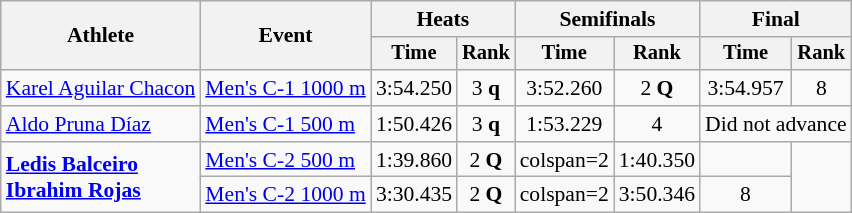<table class="wikitable" style="font-size:90%">
<tr>
<th rowspan=2>Athlete</th>
<th rowspan=2>Event</th>
<th colspan=2>Heats</th>
<th colspan=2>Semifinals</th>
<th colspan=2>Final</th>
</tr>
<tr style="font-size:95%">
<th>Time</th>
<th>Rank</th>
<th>Time</th>
<th>Rank</th>
<th>Time</th>
<th>Rank</th>
</tr>
<tr align=center>
<td align=left><a href='#'>Karel Aguilar Chacon</a></td>
<td align=left><a href='#'>Men's C-1 1000 m</a></td>
<td>3:54.250</td>
<td>3 <strong>q</strong></td>
<td>3:52.260</td>
<td>2 <strong>Q</strong></td>
<td>3:54.957</td>
<td>8</td>
</tr>
<tr align=center>
<td align=left><a href='#'>Aldo Pruna Díaz</a></td>
<td align=left><a href='#'>Men's C-1 500 m</a></td>
<td>1:50.426</td>
<td>3 <strong>q</strong></td>
<td>1:53.229</td>
<td>4</td>
<td colspan=2>Did not advance</td>
</tr>
<tr align=center>
<td align=left rowspan=2><strong><a href='#'>Ledis Balceiro</a><br><a href='#'>Ibrahim Rojas</a></strong></td>
<td align=left><a href='#'>Men's C-2 500 m</a></td>
<td>1:39.860</td>
<td>2 <strong>Q</strong></td>
<td>colspan=2 </td>
<td>1:40.350</td>
<td></td>
</tr>
<tr align=center>
<td align=left><a href='#'>Men's C-2 1000 m</a></td>
<td>3:30.435</td>
<td>2 <strong>Q</strong></td>
<td>colspan=2 </td>
<td>3:50.346</td>
<td>8</td>
</tr>
</table>
